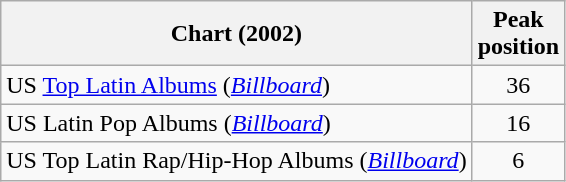<table class="wikitable">
<tr>
<th>Chart (2002)</th>
<th>Peak<br>position</th>
</tr>
<tr>
<td>US <a href='#'>Top Latin Albums</a> (<a href='#'><em>Billboard</em></a>)</td>
<td align="center">36</td>
</tr>
<tr>
<td>US Latin Pop Albums (<a href='#'><em>Billboard</em></a>)</td>
<td align="center">16</td>
</tr>
<tr>
<td>US Top Latin Rap/Hip-Hop Albums (<a href='#'><em>Billboard</em></a>)</td>
<td align="center">6</td>
</tr>
</table>
